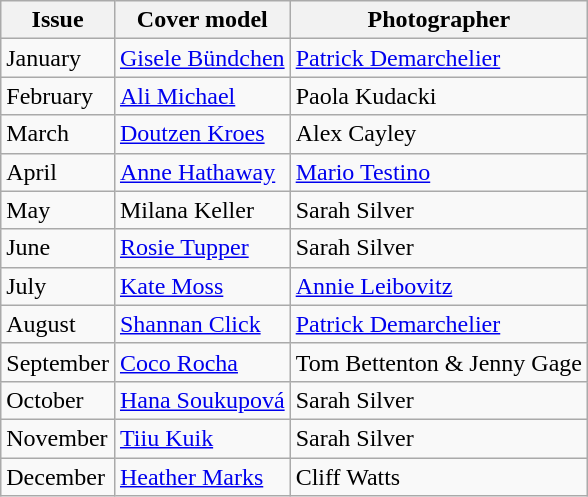<table class="wikitable">
<tr>
<th>Issue</th>
<th>Cover model</th>
<th>Photographer</th>
</tr>
<tr>
<td>January</td>
<td><a href='#'>Gisele Bündchen</a></td>
<td><a href='#'>Patrick Demarchelier</a></td>
</tr>
<tr>
<td>February</td>
<td><a href='#'>Ali Michael</a></td>
<td>Paola Kudacki</td>
</tr>
<tr>
<td>March</td>
<td><a href='#'>Doutzen Kroes</a></td>
<td>Alex Cayley</td>
</tr>
<tr>
<td>April</td>
<td><a href='#'>Anne Hathaway</a></td>
<td><a href='#'>Mario Testino</a></td>
</tr>
<tr>
<td>May</td>
<td>Milana Keller</td>
<td>Sarah Silver</td>
</tr>
<tr>
<td>June</td>
<td><a href='#'>Rosie Tupper</a></td>
<td>Sarah Silver</td>
</tr>
<tr>
<td>July</td>
<td><a href='#'>Kate Moss</a></td>
<td><a href='#'>Annie Leibovitz</a></td>
</tr>
<tr>
<td>August</td>
<td><a href='#'>Shannan Click</a></td>
<td><a href='#'>Patrick Demarchelier</a></td>
</tr>
<tr>
<td>September</td>
<td><a href='#'>Coco Rocha</a></td>
<td>Tom Bettenton & Jenny Gage</td>
</tr>
<tr>
<td>October</td>
<td><a href='#'>Hana Soukupová</a></td>
<td>Sarah Silver</td>
</tr>
<tr>
<td>November</td>
<td><a href='#'>Tiiu Kuik</a></td>
<td>Sarah Silver</td>
</tr>
<tr>
<td>December</td>
<td><a href='#'>Heather Marks</a></td>
<td>Cliff Watts</td>
</tr>
</table>
